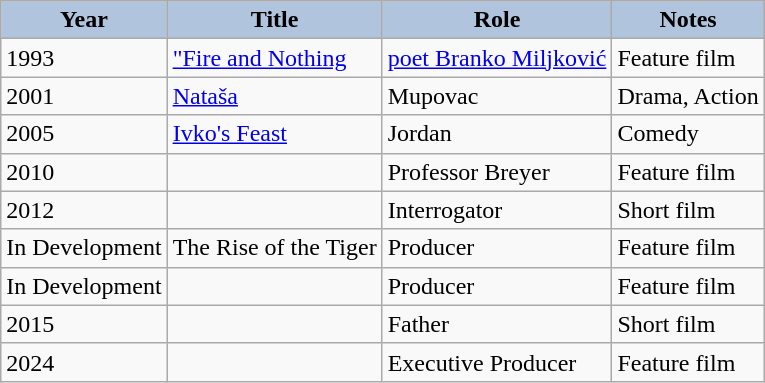<table class="wikitable">
<tr>
<th style="background:#B0C4DE;">Year</th>
<th style="background:#B0C4DE;">Title</th>
<th style="background:#B0C4DE;">Role</th>
<th style="background:#B0C4DE;">Notes</th>
</tr>
<tr>
<td>1993</td>
<td><a href='#'>"Fire and Nothing<em></a></td>
<td><a href='#'>poet Branko Miljković</a></td>
<td>Feature film</td>
</tr>
<tr>
<td>2001</td>
<td><a href='#'></em>Nataša<em></a></td>
<td>Mupovac</td>
<td>Drama, Action</td>
</tr>
<tr>
<td>2005</td>
<td></em><a href='#'>Ivko's Feast</a><em></td>
<td>Jordan</td>
<td>Comedy</td>
</tr>
<tr>
<td>2010</td>
<td></em><em></td>
<td>Professor Breyer</td>
<td>Feature film</td>
</tr>
<tr>
<td>2012</td>
<td></em><em></td>
<td>Interrogator</td>
<td>Short film</td>
</tr>
<tr>
<td>In Development</td>
<td></em>The Rise of the Tiger<em></td>
<td>Producer</td>
<td>Feature film</td>
</tr>
<tr>
<td>In Development</td>
<td></em><em></td>
<td>Producer</td>
<td>Feature film</td>
</tr>
<tr>
<td>2015</td>
<td></em><em></td>
<td>Father</td>
<td>Short film</td>
</tr>
<tr>
<td>2024</td>
<td></td>
<td>Executive Producer</td>
<td>Feature film</td>
</tr>
</table>
